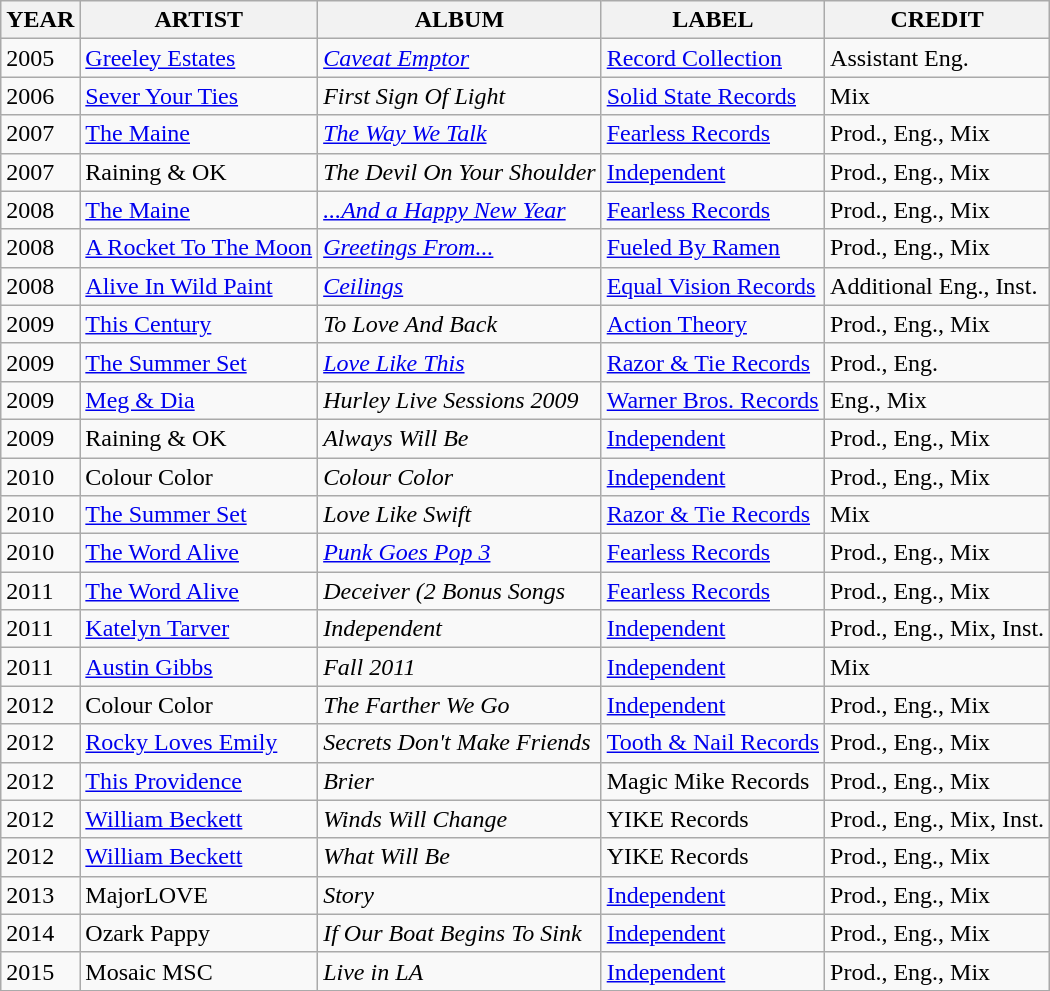<table class="wikitable sortable">
<tr>
<th>YEAR</th>
<th>ARTIST</th>
<th>ALBUM</th>
<th>LABEL</th>
<th>CREDIT</th>
</tr>
<tr>
<td>2005</td>
<td><a href='#'>Greeley Estates</a></td>
<td><em><a href='#'>Caveat Emptor</a></em></td>
<td><a href='#'>Record Collection</a></td>
<td>Assistant Eng.</td>
</tr>
<tr>
<td>2006</td>
<td><a href='#'>Sever Your Ties</a></td>
<td><em>First Sign Of Light</em></td>
<td><a href='#'>Solid State Records</a></td>
<td>Mix</td>
</tr>
<tr>
<td>2007</td>
<td><a href='#'>The Maine</a></td>
<td><em><a href='#'>The Way We Talk</a></em></td>
<td><a href='#'>Fearless Records</a></td>
<td>Prod., Eng., Mix</td>
</tr>
<tr>
<td>2007</td>
<td>Raining & OK</td>
<td><em>The Devil On Your Shoulder</em></td>
<td><a href='#'>Independent</a></td>
<td>Prod., Eng., Mix</td>
</tr>
<tr>
<td>2008</td>
<td><a href='#'>The Maine</a></td>
<td><em><a href='#'>...And a Happy New Year</a></em></td>
<td><a href='#'>Fearless Records</a></td>
<td>Prod., Eng., Mix</td>
</tr>
<tr>
<td>2008</td>
<td><a href='#'>A Rocket To The Moon</a></td>
<td><em><a href='#'>Greetings From...</a></em></td>
<td><a href='#'>Fueled By Ramen</a></td>
<td>Prod., Eng., Mix</td>
</tr>
<tr>
<td>2008</td>
<td><a href='#'>Alive In Wild Paint</a></td>
<td><em><a href='#'>Ceilings</a></em></td>
<td><a href='#'>Equal Vision Records</a></td>
<td>Additional Eng., Inst.</td>
</tr>
<tr>
<td>2009</td>
<td><a href='#'>This Century</a></td>
<td><em>To Love And Back</em></td>
<td><a href='#'>Action Theory</a></td>
<td>Prod., Eng., Mix</td>
</tr>
<tr>
<td>2009</td>
<td><a href='#'>The Summer Set</a></td>
<td><em><a href='#'>Love Like This</a></em></td>
<td><a href='#'>Razor & Tie Records</a></td>
<td>Prod., Eng.</td>
</tr>
<tr>
<td>2009</td>
<td><a href='#'>Meg & Dia</a></td>
<td><em>Hurley Live Sessions 2009</em></td>
<td><a href='#'>Warner Bros. Records</a></td>
<td>Eng., Mix</td>
</tr>
<tr>
<td>2009</td>
<td>Raining & OK</td>
<td><em>Always Will Be</em></td>
<td><a href='#'>Independent</a></td>
<td>Prod., Eng., Mix</td>
</tr>
<tr>
<td>2010</td>
<td>Colour Color</td>
<td><em>Colour Color</em></td>
<td><a href='#'>Independent</a></td>
<td>Prod., Eng., Mix</td>
</tr>
<tr>
<td>2010</td>
<td><a href='#'>The Summer Set</a></td>
<td><em>Love Like Swift</em></td>
<td><a href='#'>Razor & Tie Records</a></td>
<td>Mix</td>
</tr>
<tr>
<td>2010</td>
<td><a href='#'>The Word Alive</a></td>
<td><em><a href='#'>Punk Goes Pop 3</a></em></td>
<td><a href='#'>Fearless Records</a></td>
<td>Prod., Eng., Mix</td>
</tr>
<tr>
<td>2011</td>
<td><a href='#'>The Word Alive</a></td>
<td><em>Deceiver (2 Bonus Songs</em></td>
<td><a href='#'>Fearless Records</a></td>
<td>Prod., Eng., Mix</td>
</tr>
<tr>
<td>2011</td>
<td><a href='#'>Katelyn Tarver</a></td>
<td><em>Independent</em></td>
<td><a href='#'>Independent</a></td>
<td>Prod., Eng., Mix, Inst.</td>
</tr>
<tr>
<td>2011</td>
<td><a href='#'>Austin Gibbs</a></td>
<td><em>Fall 2011</em></td>
<td><a href='#'>Independent</a></td>
<td>Mix</td>
</tr>
<tr>
<td>2012</td>
<td>Colour Color</td>
<td><em>The Farther We Go</em></td>
<td><a href='#'>Independent</a></td>
<td>Prod., Eng., Mix</td>
</tr>
<tr>
<td>2012</td>
<td><a href='#'>Rocky Loves Emily</a></td>
<td><em>Secrets Don't Make Friends</em></td>
<td><a href='#'>Tooth & Nail Records</a></td>
<td>Prod., Eng., Mix</td>
</tr>
<tr>
<td>2012</td>
<td><a href='#'>This Providence</a></td>
<td><em>Brier</em></td>
<td>Magic Mike Records</td>
<td>Prod., Eng., Mix</td>
</tr>
<tr>
<td>2012</td>
<td><a href='#'>William Beckett</a></td>
<td><em>Winds Will Change</em></td>
<td>YIKE Records</td>
<td>Prod., Eng., Mix, Inst.</td>
</tr>
<tr>
<td>2012</td>
<td><a href='#'>William Beckett</a></td>
<td><em>What Will Be</em></td>
<td>YIKE Records</td>
<td>Prod., Eng., Mix</td>
</tr>
<tr>
<td>2013</td>
<td>MajorLOVE</td>
<td><em>Story</em></td>
<td><a href='#'>Independent</a></td>
<td>Prod., Eng., Mix</td>
</tr>
<tr>
<td>2014</td>
<td>Ozark Pappy</td>
<td><em>If Our Boat Begins To Sink</em></td>
<td><a href='#'>Independent</a></td>
<td>Prod., Eng., Mix</td>
</tr>
<tr>
<td>2015</td>
<td>Mosaic MSC</td>
<td><em>Live in LA</em></td>
<td><a href='#'>Independent</a></td>
<td>Prod., Eng., Mix</td>
</tr>
<tr>
</tr>
</table>
